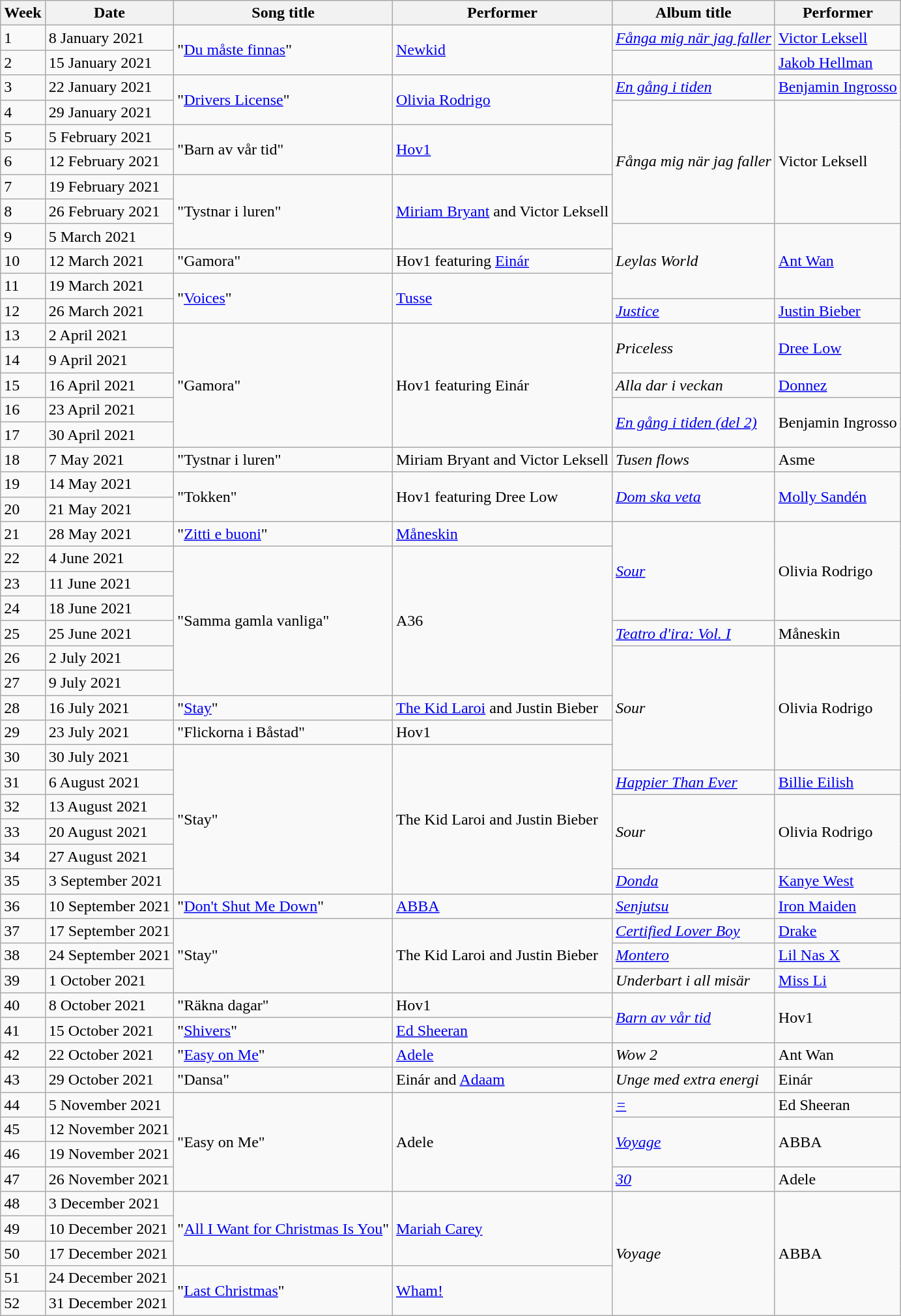<table class="wikitable">
<tr>
<th>Week</th>
<th>Date</th>
<th>Song title</th>
<th>Performer</th>
<th>Album title</th>
<th>Performer</th>
</tr>
<tr>
<td>1</td>
<td>8 January 2021</td>
<td rowspan="2">"<a href='#'>Du måste finnas</a>"</td>
<td rowspan="2"><a href='#'>Newkid</a></td>
<td><em><a href='#'>Fånga mig när jag faller</a></em></td>
<td><a href='#'>Victor Leksell</a></td>
</tr>
<tr>
<td>2</td>
<td>15 January 2021</td>
<td><em></em></td>
<td><a href='#'>Jakob Hellman</a></td>
</tr>
<tr>
<td>3</td>
<td>22 January 2021</td>
<td rowspan="2">"<a href='#'>Drivers License</a>"</td>
<td rowspan="2"><a href='#'>Olivia Rodrigo</a></td>
<td><em><a href='#'>En gång i tiden</a></em></td>
<td><a href='#'>Benjamin Ingrosso</a></td>
</tr>
<tr>
<td>4</td>
<td>29 January 2021</td>
<td rowspan="5"><em>Fånga mig när jag faller</em></td>
<td rowspan="5">Victor Leksell</td>
</tr>
<tr>
<td>5</td>
<td>5 February 2021</td>
<td rowspan="2">"Barn av vår tid"</td>
<td rowspan="2"><a href='#'>Hov1</a></td>
</tr>
<tr>
<td>6</td>
<td>12 February 2021</td>
</tr>
<tr>
<td>7</td>
<td>19 February 2021</td>
<td rowspan="3">"Tystnar i luren"</td>
<td rowspan="3"><a href='#'>Miriam Bryant</a> and Victor Leksell</td>
</tr>
<tr>
<td>8</td>
<td>26 February 2021</td>
</tr>
<tr>
<td>9</td>
<td>5 March 2021</td>
<td rowspan="3"><em>Leylas World</em></td>
<td rowspan="3"><a href='#'>Ant Wan</a></td>
</tr>
<tr>
<td>10</td>
<td>12 March 2021</td>
<td>"Gamora"</td>
<td>Hov1 featuring <a href='#'>Einár</a></td>
</tr>
<tr>
<td>11</td>
<td>19 March 2021</td>
<td rowspan="2">"<a href='#'>Voices</a>"</td>
<td rowspan="2"><a href='#'>Tusse</a></td>
</tr>
<tr>
<td>12</td>
<td>26 March 2021</td>
<td><em><a href='#'>Justice</a></em></td>
<td><a href='#'>Justin Bieber</a></td>
</tr>
<tr>
<td>13</td>
<td>2 April 2021</td>
<td rowspan="5">"Gamora"</td>
<td rowspan="5">Hov1 featuring Einár</td>
<td rowspan="2"><em>Priceless</em></td>
<td rowspan="2"><a href='#'>Dree Low</a></td>
</tr>
<tr>
<td>14</td>
<td>9 April 2021</td>
</tr>
<tr>
<td>15</td>
<td>16 April 2021</td>
<td><em>Alla dar i veckan</em></td>
<td><a href='#'>Donnez</a></td>
</tr>
<tr>
<td>16</td>
<td>23 April 2021</td>
<td rowspan="2"><em><a href='#'>En gång i tiden (del 2)</a></em></td>
<td rowspan="2">Benjamin Ingrosso</td>
</tr>
<tr>
<td>17</td>
<td>30 April 2021</td>
</tr>
<tr>
<td>18</td>
<td>7 May 2021</td>
<td>"Tystnar i luren"</td>
<td>Miriam Bryant and Victor Leksell</td>
<td><em>Tusen flows</em></td>
<td>Asme</td>
</tr>
<tr>
<td>19</td>
<td>14 May 2021</td>
<td rowspan="2">"Tokken"</td>
<td rowspan="2">Hov1 featuring Dree Low</td>
<td rowspan="2"><em><a href='#'>Dom ska veta</a></em></td>
<td rowspan="2"><a href='#'>Molly Sandén</a></td>
</tr>
<tr>
<td>20</td>
<td>21 May 2021</td>
</tr>
<tr>
<td>21</td>
<td>28 May 2021</td>
<td>"<a href='#'>Zitti e buoni</a>"</td>
<td><a href='#'>Måneskin</a></td>
<td rowspan="4"><em><a href='#'>Sour</a></em></td>
<td rowspan="4">Olivia Rodrigo</td>
</tr>
<tr>
<td>22</td>
<td>4 June 2021</td>
<td rowspan="6">"Samma gamla vanliga"</td>
<td rowspan="6">A36</td>
</tr>
<tr>
<td>23</td>
<td>11 June 2021</td>
</tr>
<tr>
<td>24</td>
<td>18 June 2021</td>
</tr>
<tr>
<td>25</td>
<td>25 June 2021</td>
<td><em><a href='#'>Teatro d'ira: Vol. I</a></em></td>
<td>Måneskin</td>
</tr>
<tr>
<td>26</td>
<td>2 July 2021</td>
<td rowspan="5"><em>Sour</em></td>
<td rowspan="5">Olivia Rodrigo</td>
</tr>
<tr>
<td>27</td>
<td>9 July 2021</td>
</tr>
<tr>
<td>28</td>
<td>16 July 2021</td>
<td>"<a href='#'>Stay</a>"</td>
<td><a href='#'>The Kid Laroi</a> and Justin Bieber</td>
</tr>
<tr>
<td>29</td>
<td>23 July 2021</td>
<td>"Flickorna i Båstad"</td>
<td>Hov1</td>
</tr>
<tr>
<td>30</td>
<td>30 July 2021</td>
<td rowspan="6">"Stay"</td>
<td rowspan="6">The Kid Laroi and Justin Bieber</td>
</tr>
<tr>
<td>31</td>
<td>6 August 2021</td>
<td><em><a href='#'>Happier Than Ever</a></em></td>
<td><a href='#'>Billie Eilish</a></td>
</tr>
<tr>
<td>32</td>
<td>13 August 2021</td>
<td rowspan="3"><em>Sour</em></td>
<td rowspan="3">Olivia Rodrigo</td>
</tr>
<tr>
<td>33</td>
<td>20 August 2021</td>
</tr>
<tr>
<td>34</td>
<td>27 August 2021</td>
</tr>
<tr>
<td>35</td>
<td>3 September 2021</td>
<td><em><a href='#'>Donda</a></em></td>
<td><a href='#'>Kanye West</a></td>
</tr>
<tr>
<td>36</td>
<td>10 September 2021</td>
<td>"<a href='#'>Don't Shut Me Down</a>"</td>
<td><a href='#'>ABBA</a></td>
<td><em><a href='#'>Senjutsu</a></em></td>
<td><a href='#'>Iron Maiden</a></td>
</tr>
<tr>
<td>37</td>
<td>17 September 2021</td>
<td rowspan="3">"Stay"</td>
<td rowspan="3">The Kid Laroi and Justin Bieber</td>
<td><em><a href='#'>Certified Lover Boy</a></em></td>
<td><a href='#'>Drake</a></td>
</tr>
<tr>
<td>38</td>
<td>24 September 2021</td>
<td><em><a href='#'>Montero</a></em></td>
<td><a href='#'>Lil Nas X</a></td>
</tr>
<tr>
<td>39</td>
<td>1 October 2021</td>
<td><em>Underbart i all misär</em></td>
<td><a href='#'>Miss Li</a></td>
</tr>
<tr>
<td>40</td>
<td>8 October 2021</td>
<td>"Räkna dagar"</td>
<td>Hov1</td>
<td rowspan="2"><em><a href='#'>Barn av vår tid</a></em></td>
<td rowspan="2">Hov1</td>
</tr>
<tr>
<td>41</td>
<td>15 October 2021</td>
<td>"<a href='#'>Shivers</a>"</td>
<td><a href='#'>Ed Sheeran</a></td>
</tr>
<tr>
<td>42</td>
<td>22 October 2021</td>
<td>"<a href='#'>Easy on Me</a>"</td>
<td><a href='#'>Adele</a></td>
<td><em>Wow 2</em></td>
<td>Ant Wan</td>
</tr>
<tr>
<td>43</td>
<td>29 October 2021</td>
<td>"Dansa"</td>
<td>Einár and <a href='#'>Adaam</a></td>
<td><em>Unge med extra energi</em></td>
<td>Einár</td>
</tr>
<tr>
<td>44</td>
<td>5 November 2021</td>
<td rowspan="4">"Easy on Me"</td>
<td rowspan="4">Adele</td>
<td><em><a href='#'>=</a></em></td>
<td>Ed Sheeran</td>
</tr>
<tr>
<td>45</td>
<td>12 November 2021</td>
<td rowspan="2"><em><a href='#'>Voyage</a></em></td>
<td rowspan="2">ABBA</td>
</tr>
<tr>
<td>46</td>
<td>19 November 2021</td>
</tr>
<tr>
<td>47</td>
<td>26 November 2021</td>
<td><em><a href='#'>30</a></em></td>
<td>Adele</td>
</tr>
<tr>
<td>48</td>
<td>3 December 2021</td>
<td rowspan="3">"<a href='#'>All I Want for Christmas Is You</a>"</td>
<td rowspan="3"><a href='#'>Mariah Carey</a></td>
<td rowspan="5"><em>Voyage</em></td>
<td rowspan="5">ABBA</td>
</tr>
<tr>
<td>49</td>
<td>10 December 2021</td>
</tr>
<tr>
<td>50</td>
<td>17 December 2021</td>
</tr>
<tr>
<td>51</td>
<td>24 December 2021</td>
<td rowspan="2">"<a href='#'>Last Christmas</a>"</td>
<td rowspan="2"><a href='#'>Wham!</a></td>
</tr>
<tr>
<td>52</td>
<td>31 December 2021</td>
</tr>
</table>
